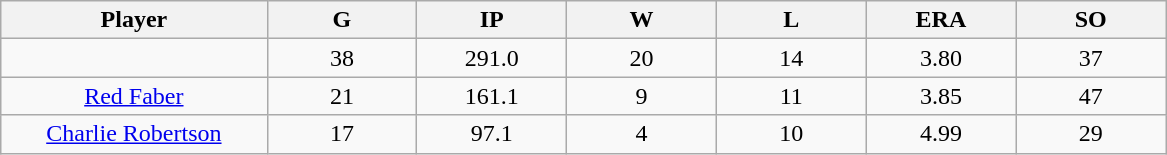<table class="wikitable sortable">
<tr>
<th bgcolor="#DDDDFF" width="16%">Player</th>
<th bgcolor="#DDDDFF" width="9%">G</th>
<th bgcolor="#DDDDFF" width="9%">IP</th>
<th bgcolor="#DDDDFF" width="9%">W</th>
<th bgcolor="#DDDDFF" width="9%">L</th>
<th bgcolor="#DDDDFF" width="9%">ERA</th>
<th bgcolor="#DDDDFF" width="9%">SO</th>
</tr>
<tr align="center">
<td></td>
<td>38</td>
<td>291.0</td>
<td>20</td>
<td>14</td>
<td>3.80</td>
<td>37</td>
</tr>
<tr align="center">
<td><a href='#'>Red Faber</a></td>
<td>21</td>
<td>161.1</td>
<td>9</td>
<td>11</td>
<td>3.85</td>
<td>47</td>
</tr>
<tr align=center>
<td><a href='#'>Charlie Robertson</a></td>
<td>17</td>
<td>97.1</td>
<td>4</td>
<td>10</td>
<td>4.99</td>
<td>29</td>
</tr>
</table>
